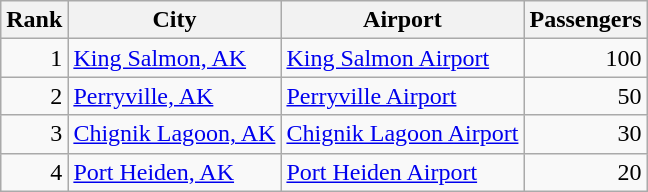<table class="wikitable">
<tr>
<th>Rank</th>
<th>City</th>
<th>Airport</th>
<th>Passengers</th>
</tr>
<tr>
<td align=right>1</td>
<td>  <a href='#'>King Salmon, AK</a></td>
<td><a href='#'>King Salmon Airport</a></td>
<td align=right>100</td>
</tr>
<tr>
<td align=right>2</td>
<td>   <a href='#'>Perryville, AK</a></td>
<td><a href='#'>Perryville Airport</a></td>
<td align=right>50</td>
</tr>
<tr>
<td align=right>3</td>
<td>  <a href='#'>Chignik Lagoon, AK</a></td>
<td><a href='#'>Chignik Lagoon Airport</a></td>
<td align=right>30</td>
</tr>
<tr>
<td align=right>4</td>
<td>  <a href='#'>Port Heiden, AK</a></td>
<td><a href='#'>Port Heiden Airport</a></td>
<td align=right>20</td>
</tr>
</table>
